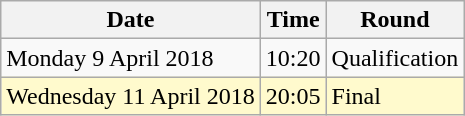<table class="wikitable">
<tr>
<th>Date</th>
<th>Time</th>
<th>Round</th>
</tr>
<tr>
<td>Monday 9 April 2018</td>
<td>10:20</td>
<td>Qualification</td>
</tr>
<tr>
<td style=background:lemonchiffon>Wednesday 11 April 2018</td>
<td style=background:lemonchiffon>20:05</td>
<td style=background:lemonchiffon>Final</td>
</tr>
</table>
